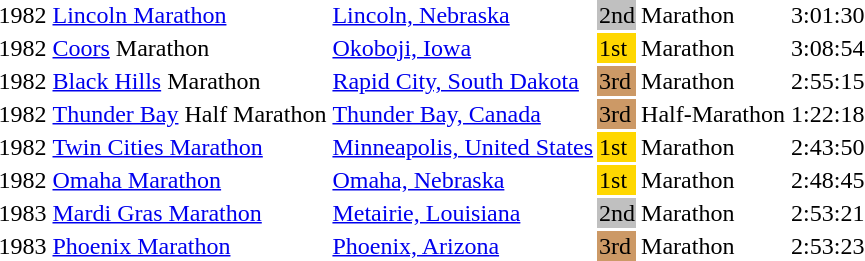<table>
<tr>
<td>1982</td>
<td><a href='#'>Lincoln Marathon</a></td>
<td><a href='#'>Lincoln, Nebraska</a></td>
<td bgcolor="silver">2nd</td>
<td>Marathon</td>
<td>3:01:30</td>
</tr>
<tr>
<td>1982</td>
<td><a href='#'>Coors</a> Marathon</td>
<td><a href='#'>Okoboji, Iowa</a></td>
<td bgcolor="gold">1st</td>
<td>Marathon</td>
<td>3:08:54</td>
</tr>
<tr>
<td>1982</td>
<td><a href='#'>Black Hills</a> Marathon</td>
<td><a href='#'>Rapid City, South Dakota</a></td>
<td bgcolor="cc9966">3rd</td>
<td>Marathon</td>
<td>2:55:15</td>
</tr>
<tr>
<td>1982</td>
<td><a href='#'>Thunder Bay</a> Half Marathon</td>
<td><a href='#'>Thunder Bay, Canada</a></td>
<td bgcolor="cc9966">3rd</td>
<td>Half-Marathon</td>
<td>1:22:18</td>
</tr>
<tr>
<td>1982</td>
<td><a href='#'>Twin Cities Marathon</a></td>
<td><a href='#'>Minneapolis, United States</a></td>
<td bgcolor="gold">1st</td>
<td>Marathon</td>
<td>2:43:50</td>
</tr>
<tr>
<td>1982</td>
<td><a href='#'>Omaha Marathon</a></td>
<td><a href='#'>Omaha, Nebraska</a></td>
<td bgcolor="gold">1st</td>
<td>Marathon</td>
<td>2:48:45</td>
</tr>
<tr>
<td>1983</td>
<td><a href='#'>Mardi Gras Marathon</a></td>
<td><a href='#'>Metairie, Louisiana</a></td>
<td bgcolor="silver">2nd</td>
<td>Marathon</td>
<td>2:53:21</td>
</tr>
<tr>
<td>1983</td>
<td><a href='#'>Phoenix Marathon</a></td>
<td><a href='#'>Phoenix, Arizona</a></td>
<td bgcolor="cc9966">3rd</td>
<td>Marathon</td>
<td>2:53:23</td>
</tr>
</table>
